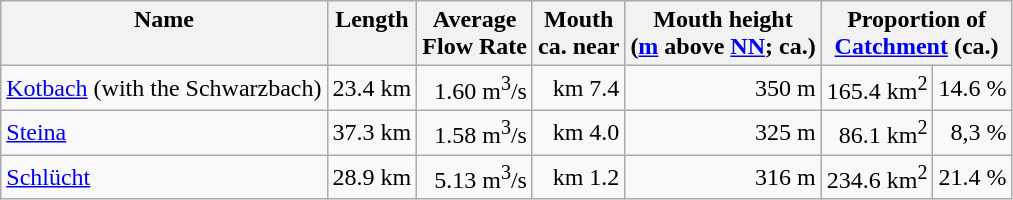<table class="wikitable">
<tr>
<th bgcolor="#CEDAF2">Name<br><br></th>
<th bgcolor="#CEDAF2">Length<br><br></th>
<th bgcolor="#CEDAF2">Average<br>Flow Rate<br></th>
<th bgcolor="#CEDAF2">Mouth<br>ca. near</th>
<th bgcolor="#CEDAF2">Mouth height<br>(<a href='#'>m</a> above <a href='#'>NN</a>; ca.)</th>
<th bgcolor="#CEDAF2" colspan="2">Proportion of<br><a href='#'>Catchment</a> (ca.)</th>
</tr>
<tr>
<td><a href='#'>Kotbach</a> (with the Schwarzbach)</td>
<td align="right">23.4 km</td>
<td align="right">1.60 m<sup>3</sup>/s</td>
<td align="right">km 7.4</td>
<td align="right">350 m</td>
<td align="right">165.4 km<sup>2</sup></td>
<td align="right">14.6 %</td>
</tr>
<tr>
<td><a href='#'>Steina</a></td>
<td align="right">37.3 km</td>
<td align="right">1.58 m<sup>3</sup>/s</td>
<td align="right">km 4.0</td>
<td align="right">325 m</td>
<td align="right">86.1 km<sup>2</sup></td>
<td align="right">8,3 %</td>
</tr>
<tr>
<td><a href='#'>Schlücht</a></td>
<td align="right">28.9 km</td>
<td align="right">5.13 m<sup>3</sup>/s</td>
<td align="right">km 1.2</td>
<td align="right">316 m</td>
<td align="right">234.6 km<sup>2</sup></td>
<td align="right">21.4 %</td>
</tr>
</table>
